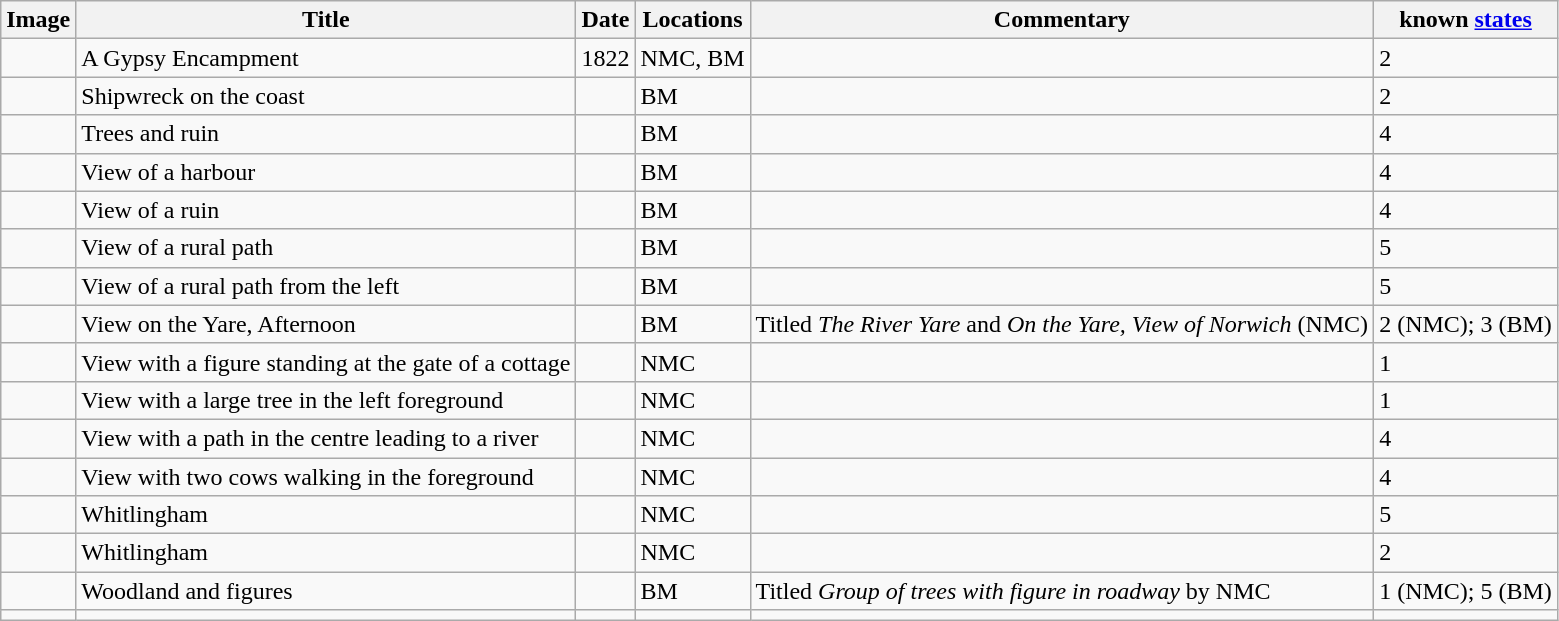<table class="wikitable sortable">
<tr>
<th class="unsortable">Image</th>
<th>Title</th>
<th>Date</th>
<th>Locations</th>
<th>Commentary</th>
<th>known <a href='#'>states</a></th>
</tr>
<tr>
<td></td>
<td>A Gypsy Encampment</td>
<td>1822</td>
<td>NMC, BM</td>
<td></td>
<td>2</td>
</tr>
<tr>
<td></td>
<td>Shipwreck on the coast</td>
<td></td>
<td>BM</td>
<td></td>
<td>2</td>
</tr>
<tr>
<td></td>
<td>Trees and ruin</td>
<td></td>
<td>BM</td>
<td></td>
<td>4</td>
</tr>
<tr>
<td></td>
<td>View of a harbour</td>
<td></td>
<td>BM</td>
<td></td>
<td>4</td>
</tr>
<tr>
<td></td>
<td>View of a ruin</td>
<td></td>
<td>BM</td>
<td></td>
<td>4</td>
</tr>
<tr>
<td></td>
<td>View of a rural path</td>
<td></td>
<td>BM</td>
<td></td>
<td>5</td>
</tr>
<tr>
<td></td>
<td>View of a rural path from the left</td>
<td></td>
<td>BM</td>
<td></td>
<td>5</td>
</tr>
<tr>
<td></td>
<td>View on the Yare, Afternoon</td>
<td></td>
<td>BM</td>
<td>Titled <em>The River Yare</em> and <em>On the Yare, View of Norwich</em> (NMC)</td>
<td>2 (NMC); 3 (BM)</td>
</tr>
<tr>
<td></td>
<td>View with a figure standing at the gate of a cottage</td>
<td></td>
<td>NMC</td>
<td></td>
<td>1</td>
</tr>
<tr>
<td></td>
<td>View with a large tree in the left foreground</td>
<td></td>
<td>NMC</td>
<td></td>
<td>1</td>
</tr>
<tr>
<td></td>
<td>View with a path in the centre leading to a river</td>
<td></td>
<td>NMC</td>
<td></td>
<td>4</td>
</tr>
<tr>
<td></td>
<td>View with two cows walking in the foreground</td>
<td></td>
<td>NMC</td>
<td></td>
<td>4</td>
</tr>
<tr>
<td></td>
<td>Whitlingham</td>
<td></td>
<td>NMC</td>
<td></td>
<td>5</td>
</tr>
<tr>
<td></td>
<td>Whitlingham</td>
<td></td>
<td>NMC</td>
<td></td>
<td>2</td>
</tr>
<tr>
<td></td>
<td>Woodland and figures</td>
<td></td>
<td>BM</td>
<td>Titled <em>Group of trees with figure in roadway</em> by NMC</td>
<td>1 (NMC); 5 (BM)</td>
</tr>
<tr>
<td></td>
<td></td>
<td></td>
<td></td>
<td></td>
<td></td>
</tr>
</table>
